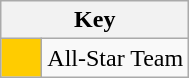<table class="wikitable" style="text-align: center;">
<tr>
<th colspan=2>Key</th>
</tr>
<tr>
<td style="background:#FFCC00; width:20px;"></td>
<td align=left>All-Star Team</td>
</tr>
</table>
